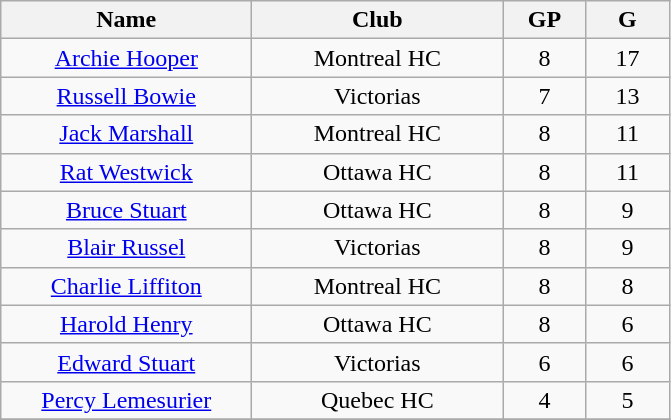<table class="wikitable" style="text-align:center;">
<tr>
<th style="width:10em">Name</th>
<th style="width:10em">Club</th>
<th style="width:3em">GP</th>
<th style="width:3em">G</th>
</tr>
<tr>
<td><a href='#'>Archie Hooper</a></td>
<td>Montreal HC</td>
<td>8</td>
<td>17</td>
</tr>
<tr>
<td><a href='#'>Russell Bowie</a></td>
<td>Victorias</td>
<td>7</td>
<td>13</td>
</tr>
<tr>
<td><a href='#'>Jack Marshall</a></td>
<td>Montreal HC</td>
<td>8</td>
<td>11</td>
</tr>
<tr>
<td><a href='#'>Rat Westwick</a></td>
<td>Ottawa HC</td>
<td>8</td>
<td>11</td>
</tr>
<tr>
<td><a href='#'>Bruce Stuart</a></td>
<td>Ottawa HC</td>
<td>8</td>
<td>9</td>
</tr>
<tr>
<td><a href='#'>Blair Russel</a></td>
<td>Victorias</td>
<td>8</td>
<td>9</td>
</tr>
<tr>
<td><a href='#'>Charlie Liffiton</a></td>
<td>Montreal HC</td>
<td>8</td>
<td>8</td>
</tr>
<tr>
<td><a href='#'>Harold Henry</a></td>
<td>Ottawa HC</td>
<td>8</td>
<td>6</td>
</tr>
<tr>
<td><a href='#'>Edward Stuart</a></td>
<td>Victorias</td>
<td>6</td>
<td>6</td>
</tr>
<tr>
<td><a href='#'>Percy Lemesurier</a></td>
<td>Quebec HC</td>
<td>4</td>
<td>5</td>
</tr>
<tr>
</tr>
</table>
